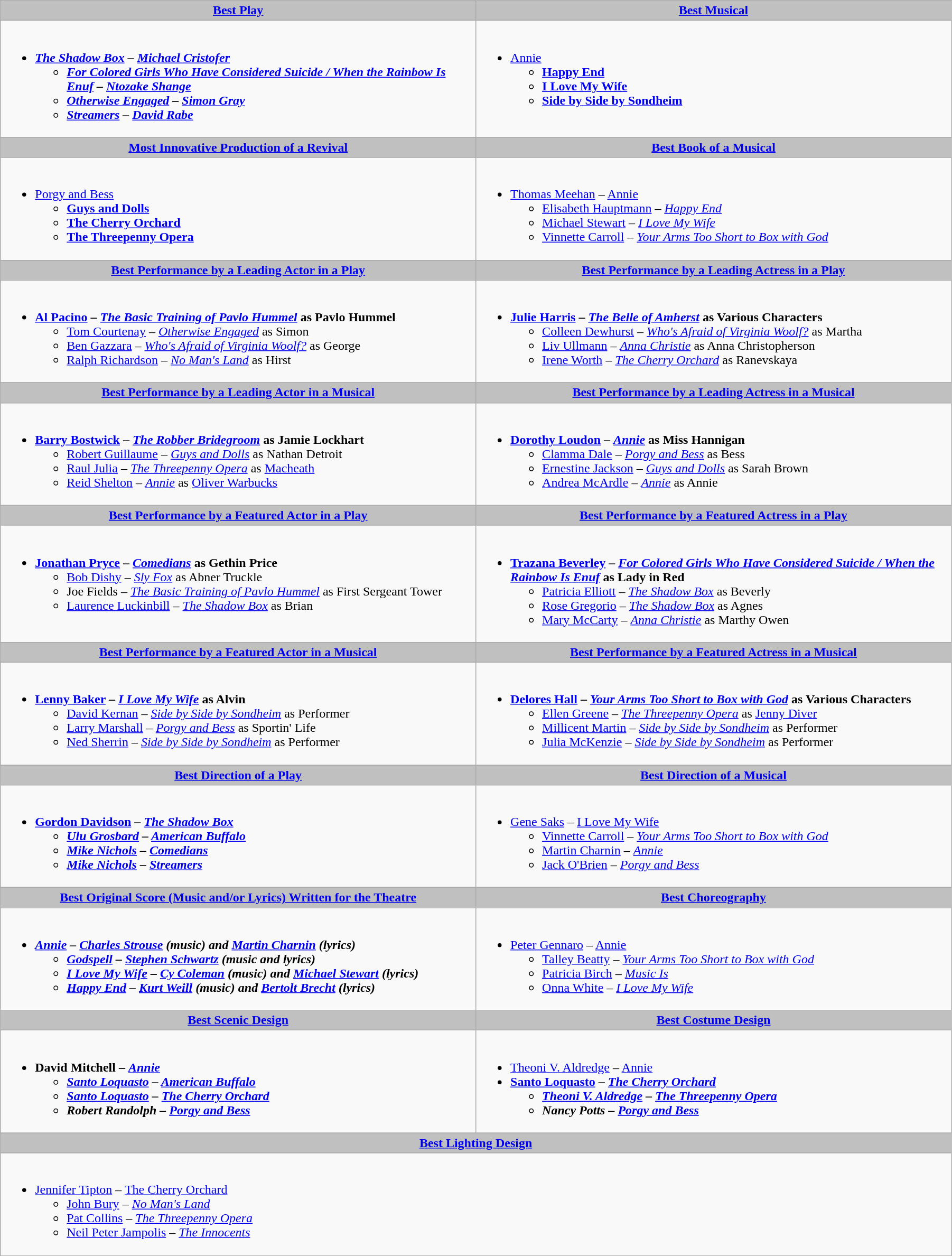<table class=wikitable width="95%">
<tr>
<th style="background:#C0C0C0;" ! width="50%"><a href='#'>Best Play</a></th>
<th style="background:#C0C0C0;" ! width="50%"><a href='#'>Best Musical</a></th>
</tr>
<tr>
<td valign="top"><br><ul><li><strong><em><a href='#'>The Shadow Box</a><em> – <a href='#'>Michael Cristofer</a><strong><ul><li></em><a href='#'>For Colored Girls Who Have Considered Suicide / When the Rainbow Is Enuf</a><em> – <a href='#'>Ntozake Shange</a></li><li></em><a href='#'>Otherwise Engaged</a><em> – <a href='#'>Simon Gray</a></li><li></em><a href='#'>Streamers</a><em> – <a href='#'>David Rabe</a></li></ul></li></ul></td>
<td valign="top"><br><ul><li></em></strong><a href='#'>Annie</a><strong><em><ul><li></em><a href='#'>Happy End</a><em></li><li></em><a href='#'>I Love My Wife</a><em></li><li></em><a href='#'>Side by Side by Sondheim</a><em></li></ul></li></ul></td>
</tr>
<tr>
<th style="background:#C0C0C0;" ! style="width="50%"><a href='#'>Most Innovative Production of a Revival</a></th>
<th style="background:#C0C0C0;" ! style="width="50%"><a href='#'>Best Book of a Musical</a></th>
</tr>
<tr>
<td valign="top"><br><ul><li></em></strong><a href='#'>Porgy and Bess</a><strong><em><ul><li></em><a href='#'>Guys and Dolls</a><em></li><li></em><a href='#'>The Cherry Orchard</a><em></li><li></em><a href='#'>The Threepenny Opera</a><em></li></ul></li></ul></td>
<td valign="top"><br><ul><li></strong><a href='#'>Thomas Meehan</a> – </em><a href='#'>Annie</a></em></strong><ul><li><a href='#'>Elisabeth Hauptmann</a> – <em><a href='#'>Happy End</a></em></li><li><a href='#'>Michael Stewart</a> – <em><a href='#'>I Love My Wife</a></em></li><li><a href='#'>Vinnette Carroll</a> – <em><a href='#'>Your Arms Too Short to Box with God</a></em></li></ul></li></ul></td>
</tr>
<tr>
<th style="background:#C0C0C0;" ! style="width="50%"><a href='#'>Best Performance by a Leading Actor in a Play</a></th>
<th style="background:#C0C0C0;" ! style="width="50%"><a href='#'>Best Performance by a Leading Actress in a Play</a></th>
</tr>
<tr>
<td valign="top"><br><ul><li><strong><a href='#'>Al Pacino</a> – <em><a href='#'>The Basic Training of Pavlo Hummel</a></em> as Pavlo Hummel</strong><ul><li><a href='#'>Tom Courtenay</a> – <em><a href='#'>Otherwise Engaged</a></em> as Simon</li><li><a href='#'>Ben Gazzara</a> – <em><a href='#'>Who's Afraid of Virginia Woolf?</a></em> as George</li><li><a href='#'>Ralph Richardson</a> – <em><a href='#'>No Man's Land</a></em> as Hirst</li></ul></li></ul></td>
<td valign="top"><br><ul><li><strong><a href='#'>Julie Harris</a> – <em><a href='#'>The Belle of Amherst</a></em> as Various Characters</strong><ul><li><a href='#'>Colleen Dewhurst</a> – <em><a href='#'>Who's Afraid of Virginia Woolf?</a></em> as Martha</li><li><a href='#'>Liv Ullmann</a> – <em><a href='#'>Anna Christie</a></em> as Anna Christopherson</li><li><a href='#'>Irene Worth</a> – <em><a href='#'>The Cherry Orchard</a></em> as Ranevskaya</li></ul></li></ul></td>
</tr>
<tr>
<th style="background:#C0C0C0;" ! style="width="50%"><a href='#'>Best Performance by a Leading Actor in a Musical</a></th>
<th style="background:#C0C0C0;" ! style="width="50%"><a href='#'>Best Performance by a Leading Actress in a Musical</a></th>
</tr>
<tr>
<td valign="top"><br><ul><li><strong><a href='#'>Barry Bostwick</a> – <em><a href='#'>The Robber Bridegroom</a></em> as Jamie Lockhart</strong><ul><li><a href='#'>Robert Guillaume</a> – <em><a href='#'>Guys and Dolls</a></em> as Nathan Detroit</li><li><a href='#'>Raul Julia</a> – <em><a href='#'>The Threepenny Opera</a></em> as <a href='#'>Macheath</a></li><li><a href='#'>Reid Shelton</a> – <em><a href='#'>Annie</a></em> as <a href='#'>Oliver Warbucks</a></li></ul></li></ul></td>
<td valign="top"><br><ul><li><strong><a href='#'>Dorothy Loudon</a> – <em><a href='#'>Annie</a></em> as Miss Hannigan</strong><ul><li><a href='#'>Clamma Dale</a> – <em><a href='#'>Porgy and Bess</a></em> as Bess</li><li><a href='#'>Ernestine Jackson</a> – <em><a href='#'>Guys and Dolls</a></em> as Sarah Brown</li><li><a href='#'>Andrea McArdle</a> – <em><a href='#'>Annie</a></em> as Annie</li></ul></li></ul></td>
</tr>
<tr>
<th style="background:#C0C0C0;" ! style="width="50%"><a href='#'>Best Performance by a Featured Actor in a Play</a></th>
<th style="background:#C0C0C0;" ! style="width="50%"><a href='#'>Best Performance by a Featured Actress in a Play</a></th>
</tr>
<tr>
<td valign="top"><br><ul><li><strong><a href='#'>Jonathan Pryce</a> – <em><a href='#'>Comedians</a></em> as Gethin Price</strong><ul><li><a href='#'>Bob Dishy</a> – <em><a href='#'>Sly Fox</a></em> as Abner Truckle</li><li>Joe Fields – <em><a href='#'>The Basic Training of Pavlo Hummel</a></em> as First Sergeant Tower</li><li><a href='#'>Laurence Luckinbill</a> – <em><a href='#'>The Shadow Box</a></em> as Brian</li></ul></li></ul></td>
<td valign="top"><br><ul><li><strong><a href='#'>Trazana Beverley</a> – <em><a href='#'>For Colored Girls Who Have Considered Suicide / When the Rainbow Is Enuf</a></em> as Lady in Red</strong><ul><li><a href='#'>Patricia Elliott</a> – <em><a href='#'>The Shadow Box</a></em> as Beverly</li><li><a href='#'>Rose Gregorio</a> – <em><a href='#'>The Shadow Box</a></em> as Agnes</li><li><a href='#'>Mary McCarty</a> – <em><a href='#'>Anna Christie</a></em> as Marthy Owen</li></ul></li></ul></td>
</tr>
<tr>
<th style="background:#C0C0C0;" ! style="width="50%"><a href='#'>Best Performance by a Featured Actor in a Musical</a></th>
<th style="background:#C0C0C0;" ! style="width="50%"><a href='#'>Best Performance by a Featured Actress in a Musical</a></th>
</tr>
<tr>
<td valign="top"><br><ul><li><strong><a href='#'>Lenny Baker</a> – <em><a href='#'>I Love My Wife</a></em> as Alvin</strong><ul><li><a href='#'>David Kernan</a> – <em><a href='#'>Side by Side by Sondheim</a></em> as Performer</li><li><a href='#'>Larry Marshall</a> – <em><a href='#'>Porgy and Bess</a></em> as Sportin' Life</li><li><a href='#'>Ned Sherrin</a> – <em><a href='#'>Side by Side by Sondheim</a></em> as Performer</li></ul></li></ul></td>
<td valign="top"><br><ul><li><strong><a href='#'>Delores Hall</a> – <em><a href='#'>Your Arms Too Short to Box with God</a></em> as Various Characters</strong><ul><li><a href='#'>Ellen Greene</a> – <em><a href='#'>The Threepenny Opera</a></em> as <a href='#'>Jenny Diver</a></li><li><a href='#'>Millicent Martin</a> – <em><a href='#'>Side by Side by Sondheim</a></em> as Performer</li><li><a href='#'>Julia McKenzie</a> – <em><a href='#'>Side by Side by Sondheim</a></em> as Performer</li></ul></li></ul></td>
</tr>
<tr>
<th style="background:#C0C0C0;" ! style="width="50%"><a href='#'>Best Direction of a Play</a></th>
<th style="background:#C0C0C0;" ! style="width="50%"><a href='#'>Best Direction of a Musical</a></th>
</tr>
<tr>
<td valign="top"><br><ul><li><strong><a href='#'>Gordon Davidson</a> – <em><a href='#'>The Shadow Box</a><strong><em><ul><li><a href='#'>Ulu Grosbard</a> – </em><a href='#'>American Buffalo</a><em></li><li><a href='#'>Mike Nichols</a> – </em><a href='#'>Comedians</a><em></li><li><a href='#'>Mike Nichols</a> – </em><a href='#'>Streamers</a><em></li></ul></li></ul></td>
<td valign="top"><br><ul><li></strong><a href='#'>Gene Saks</a> – </em><a href='#'>I Love My Wife</a></em></strong><ul><li><a href='#'>Vinnette Carroll</a> – <em><a href='#'>Your Arms Too Short to Box with God</a></em></li><li><a href='#'>Martin Charnin</a> – <em><a href='#'>Annie</a></em></li><li><a href='#'>Jack O'Brien</a> – <em><a href='#'>Porgy and Bess</a></em></li></ul></li></ul></td>
</tr>
<tr>
<th style="background:#C0C0C0;" ! style="width="50%"><a href='#'>Best Original Score (Music and/or Lyrics) Written for the Theatre</a></th>
<th style="background:#C0C0C0;" ! style="width="50%"><a href='#'>Best Choreography</a></th>
</tr>
<tr>
<td valign="top"><br><ul><li><strong><em><a href='#'>Annie</a><em> – <a href='#'>Charles Strouse</a> (music) and <a href='#'>Martin Charnin</a> (lyrics)<strong><ul><li></em><a href='#'>Godspell</a><em> – <a href='#'>Stephen Schwartz</a> (music and lyrics)</li><li></em><a href='#'>I Love My Wife</a><em> – <a href='#'>Cy Coleman</a> (music) and <a href='#'>Michael Stewart</a> (lyrics)</li><li></em><a href='#'>Happy End</a><em> – <a href='#'>Kurt Weill</a> (music) and <a href='#'>Bertolt Brecht</a> (lyrics)</li></ul></li></ul></td>
<td valign="top"><br><ul><li></strong><a href='#'>Peter Gennaro</a> – </em><a href='#'>Annie</a></em></strong><ul><li><a href='#'>Talley Beatty</a> – <em><a href='#'>Your Arms Too Short to Box with God</a></em></li><li><a href='#'>Patricia Birch</a> – <em><a href='#'>Music Is</a></em></li><li><a href='#'>Onna White</a> – <em><a href='#'>I Love My Wife</a></em></li></ul></li></ul></td>
</tr>
<tr>
<th style="background:#C0C0C0;" ! style="width="50%"><a href='#'>Best Scenic Design</a></th>
<th style="background:#C0C0C0;" ! style="width="50%"><a href='#'>Best Costume Design</a></th>
</tr>
<tr>
<td valign="top"><br><ul><li><strong>David Mitchell – <em><a href='#'>Annie</a><strong><em><ul><li><a href='#'>Santo Loquasto</a> – </em><a href='#'>American Buffalo</a><em></li><li><a href='#'>Santo Loquasto</a> – </em><a href='#'>The Cherry Orchard</a><em></li><li>Robert Randolph – </em><a href='#'>Porgy and Bess</a><em></li></ul></li></ul></td>
<td valign="top"><br><ul><li></strong><a href='#'>Theoni V. Aldredge</a> – </em><a href='#'>Annie</a></em></strong></li><li><strong><a href='#'>Santo Loquasto</a> – <em><a href='#'>The Cherry Orchard</a><strong><em><ul><li><a href='#'>Theoni V. Aldredge</a> – </em><a href='#'>The Threepenny Opera</a><em></li><li>Nancy Potts – </em><a href='#'>Porgy and Bess</a><em></li></ul></li></ul></td>
</tr>
<tr>
<th colspan="2" style="background:#C0C0C0;" ! style="width="50%"><a href='#'>Best Lighting Design</a></th>
</tr>
<tr>
<td colspan="2" valign="top"><br><ul><li></strong><a href='#'>Jennifer Tipton</a> – </em><a href='#'>The Cherry Orchard</a></em></strong><ul><li><a href='#'>John Bury</a> – <em><a href='#'>No Man's Land</a></em></li><li><a href='#'>Pat Collins</a> – <em><a href='#'>The Threepenny Opera</a></em></li><li><a href='#'>Neil Peter Jampolis</a> – <em><a href='#'>The Innocents</a></em></li></ul></li></ul></td>
</tr>
</table>
